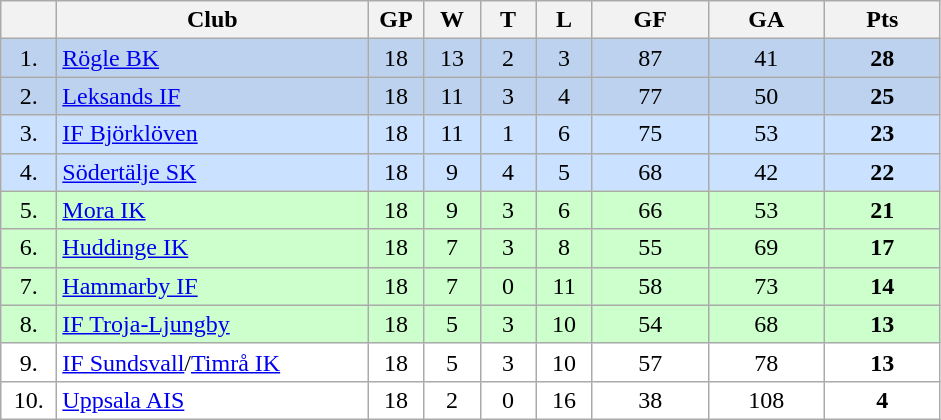<table class="wikitable">
<tr>
<th width="30"></th>
<th width="200">Club</th>
<th width="30">GP</th>
<th width="30">W</th>
<th width="30">T</th>
<th width="30">L</th>
<th width="70">GF</th>
<th width="70">GA</th>
<th width="70">Pts</th>
</tr>
<tr bgcolor="#BCD2EE" align="center">
<td>1.</td>
<td align="left"><a href='#'>Rögle BK</a></td>
<td>18</td>
<td>13</td>
<td>2</td>
<td>3</td>
<td>87</td>
<td>41</td>
<td><strong>28</strong></td>
</tr>
<tr bgcolor="#BCD2EE" align="center">
<td>2.</td>
<td align="left"><a href='#'>Leksands IF</a></td>
<td>18</td>
<td>11</td>
<td>3</td>
<td>4</td>
<td>77</td>
<td>50</td>
<td><strong>25</strong></td>
</tr>
<tr bgcolor="#CAE1FF" align="center">
<td>3.</td>
<td align="left"><a href='#'>IF Björklöven</a></td>
<td>18</td>
<td>11</td>
<td>1</td>
<td>6</td>
<td>75</td>
<td>53</td>
<td><strong>23</strong></td>
</tr>
<tr bgcolor="#CAE1FF" align="center">
<td>4.</td>
<td align="left"><a href='#'>Södertälje SK</a></td>
<td>18</td>
<td>9</td>
<td>4</td>
<td>5</td>
<td>68</td>
<td>42</td>
<td><strong>22</strong></td>
</tr>
<tr bgcolor="#CCFFCC" align="center">
<td>5.</td>
<td align="left"><a href='#'>Mora IK</a></td>
<td>18</td>
<td>9</td>
<td>3</td>
<td>6</td>
<td>66</td>
<td>53</td>
<td><strong>21</strong></td>
</tr>
<tr bgcolor="#CCFFCC" align="center">
<td>6.</td>
<td align="left"><a href='#'>Huddinge IK</a></td>
<td>18</td>
<td>7</td>
<td>3</td>
<td>8</td>
<td>55</td>
<td>69</td>
<td><strong>17</strong></td>
</tr>
<tr bgcolor="#CCFFCC" align="center">
<td>7.</td>
<td align="left"><a href='#'>Hammarby IF</a></td>
<td>18</td>
<td>7</td>
<td>0</td>
<td>11</td>
<td>58</td>
<td>73</td>
<td><strong>14</strong></td>
</tr>
<tr bgcolor="#CCFFCC" align="center">
<td>8.</td>
<td align="left"><a href='#'>IF Troja-Ljungby</a></td>
<td>18</td>
<td>5</td>
<td>3</td>
<td>10</td>
<td>54</td>
<td>68</td>
<td><strong>13</strong></td>
</tr>
<tr bgcolor="#FFFFFF" align="center">
<td>9.</td>
<td align="left"><a href='#'>IF Sundsvall</a>/<a href='#'>Timrå IK</a></td>
<td>18</td>
<td>5</td>
<td>3</td>
<td>10</td>
<td>57</td>
<td>78</td>
<td><strong>13</strong></td>
</tr>
<tr bgcolor="#FFFFFF" align="center">
<td>10.</td>
<td align="left"><a href='#'>Uppsala AIS</a></td>
<td>18</td>
<td>2</td>
<td>0</td>
<td>16</td>
<td>38</td>
<td>108</td>
<td><strong>4</strong></td>
</tr>
</table>
